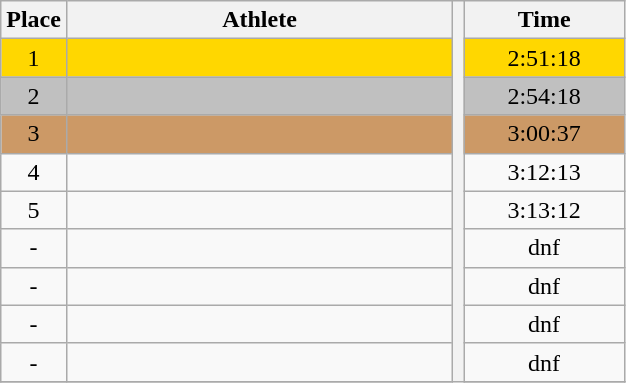<table class="wikitable" style="text-align:center">
<tr>
<th>Place</th>
<th width=250>Athlete</th>
<th rowspan=27></th>
<th width=100>Time</th>
</tr>
<tr bgcolor=gold>
<td>1</td>
<td align=left></td>
<td>2:51:18</td>
</tr>
<tr bgcolor=silver>
<td>2</td>
<td align=left></td>
<td>2:54:18</td>
</tr>
<tr bgcolor=cc9966>
<td>3</td>
<td align=left></td>
<td>3:00:37</td>
</tr>
<tr>
<td>4</td>
<td align=left></td>
<td>3:12:13</td>
</tr>
<tr>
<td>5</td>
<td align=left></td>
<td>3:13:12</td>
</tr>
<tr>
<td>-</td>
<td align=left></td>
<td>dnf</td>
</tr>
<tr>
<td>-</td>
<td align=left></td>
<td>dnf</td>
</tr>
<tr>
<td>-</td>
<td align=left></td>
<td>dnf</td>
</tr>
<tr>
<td>-</td>
<td align=left></td>
<td>dnf</td>
</tr>
<tr>
</tr>
</table>
